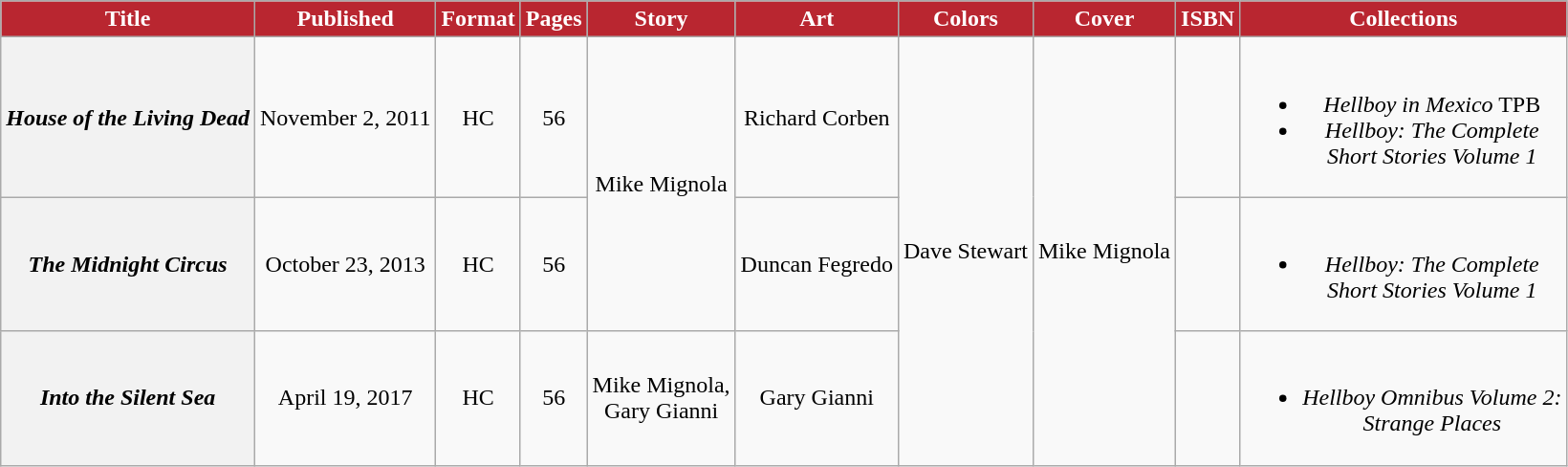<table class="wikitable" style="text-align: center">
<tr>
<th style="background:#b92630; color:#fff;">Title</th>
<th style="background:#b92630; color:#fff;">Published</th>
<th style="background:#b92630; color:#fff;">Format</th>
<th style="background:#b92630; color:#fff;">Pages</th>
<th style="background:#b92630; color:#fff;">Story</th>
<th style="background:#b92630; color:#fff;">Art</th>
<th style="background:#b92630; color:#fff;">Colors</th>
<th style="background:#b92630; color:#fff;">Cover</th>
<th style="background:#b92630; color:#fff;">ISBN</th>
<th style="background:#b92630; color:#fff;">Collections</th>
</tr>
<tr id="Hellboy_House_of_the_Living_Dead_OGN">
<th><em>House of the Living Dead</em></th>
<td>November 2, 2011</td>
<td>HC</td>
<td>56</td>
<td rowspan=2>Mike Mignola</td>
<td>Richard Corben</td>
<td rowspan=3>Dave Stewart</td>
<td rowspan=3>Mike Mignola</td>
<td></td>
<td><br><ul><li><em>Hellboy in Mexico</em> TPB</li><li><em>Hellboy: The Complete<br>Short Stories Volume 1</em></li></ul></td>
</tr>
<tr id="Hellboy_The_Midnight_Circus_OGN">
<th><em>The Midnight Circus</em></th>
<td>October 23, 2013</td>
<td>HC</td>
<td>56</td>
<td>Duncan Fegredo</td>
<td></td>
<td><br><ul><li><em>Hellboy: The Complete<br>Short Stories Volume 1</em></li></ul></td>
</tr>
<tr id="Hellboy_Into_the_Silent_Sea_OGN">
<th><em>Into the Silent Sea</em></th>
<td>April 19, 2017</td>
<td>HC</td>
<td>56</td>
<td>Mike Mignola,<br>Gary Gianni</td>
<td>Gary Gianni</td>
<td></td>
<td><br><ul><li><em>Hellboy Omnibus Volume 2:<br>Strange Places</em></li></ul></td>
</tr>
</table>
